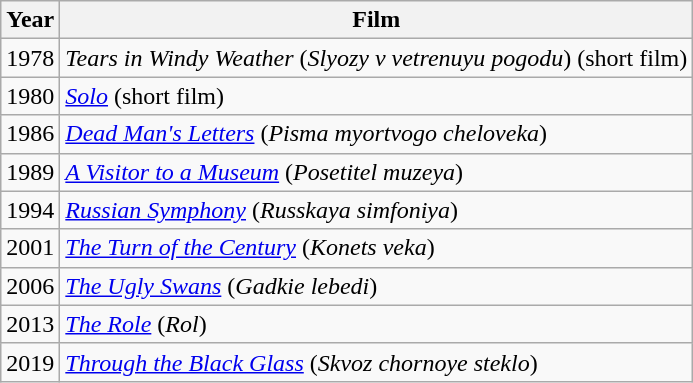<table class="wikitable">
<tr>
<th>Year</th>
<th>Film</th>
</tr>
<tr>
<td>1978</td>
<td><em>Tears in Windy Weather</em> (<em>Slyozy v vetrenuyu pogodu</em>) (short film)</td>
</tr>
<tr>
<td>1980</td>
<td><em><a href='#'>Solo</a></em> (short film)</td>
</tr>
<tr>
<td>1986</td>
<td><em><a href='#'>Dead Man's Letters</a></em> (<em>Pisma myortvogo cheloveka</em>)</td>
</tr>
<tr>
<td>1989</td>
<td><em><a href='#'>A Visitor to a Museum</a></em> (<em>Posetitel muzeya</em>)</td>
</tr>
<tr>
<td>1994</td>
<td><em><a href='#'>Russian Symphony</a></em> (<em>Russkaya simfoniya</em>)</td>
</tr>
<tr>
<td>2001</td>
<td><em><a href='#'>The Turn of the Century</a></em> (<em>Konets veka</em>)</td>
</tr>
<tr>
<td>2006</td>
<td><em><a href='#'>The Ugly Swans</a></em> (<em>Gadkie lebedi</em>)</td>
</tr>
<tr>
<td>2013</td>
<td><em><a href='#'>The Role</a></em> (<em>Rol</em>)</td>
</tr>
<tr>
<td>2019</td>
<td><em><a href='#'>Through the Black Glass</a></em> (<em>Skvoz chornoye steklo</em>)</td>
</tr>
</table>
